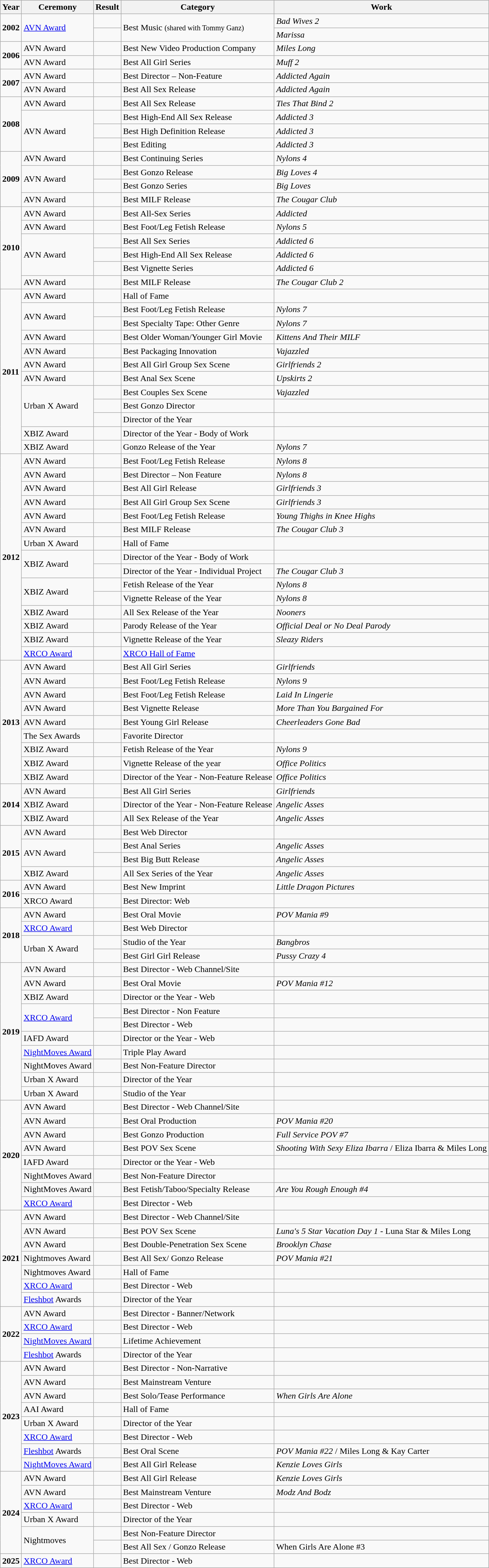<table class="wikitable">
<tr>
<th>Year</th>
<th>Ceremony</th>
<th>Result</th>
<th>Category</th>
<th>Work</th>
</tr>
<tr>
<td rowspan="2"><strong>2002</strong></td>
<td rowspan="2"><a href='#'>AVN Award</a></td>
<td></td>
<td rowspan="2">Best Music <small>(shared with Tommy Ganz)</small></td>
<td><em>Bad Wives 2</em></td>
</tr>
<tr>
<td></td>
<td><em>Marissa</em></td>
</tr>
<tr>
<td rowspan="2"><strong>2006</strong></td>
<td>AVN Award</td>
<td></td>
<td>Best New Video Production Company</td>
<td><em>Miles Long</em></td>
</tr>
<tr>
<td>AVN Award</td>
<td></td>
<td>Best All Girl Series</td>
<td><em>Muff 2</em></td>
</tr>
<tr>
<td rowspan="2"><strong>2007</strong></td>
<td>AVN Award</td>
<td></td>
<td>Best Director – Non-Feature</td>
<td><em>Addicted Again</em></td>
</tr>
<tr>
<td>AVN Award</td>
<td></td>
<td>Best All Sex Release</td>
<td><em>Addicted Again</em></td>
</tr>
<tr>
<td rowspan="4"><strong>2008</strong></td>
<td>AVN Award</td>
<td></td>
<td>Best All Sex Release</td>
<td><em>Ties That Bind 2</em></td>
</tr>
<tr>
<td rowspan="3">AVN Award</td>
<td></td>
<td>Best High-End All Sex Release</td>
<td><em>Addicted 3</em></td>
</tr>
<tr>
<td></td>
<td>Best High Definition Release</td>
<td><em>Addicted 3</em></td>
</tr>
<tr>
<td></td>
<td>Best Editing</td>
<td><em>Addicted 3</em></td>
</tr>
<tr>
<td rowspan="4"><strong>2009</strong></td>
<td>AVN Award</td>
<td></td>
<td>Best Continuing Series</td>
<td><em>Nylons 4</em></td>
</tr>
<tr>
<td rowspan="2">AVN Award</td>
<td></td>
<td>Best Gonzo Release</td>
<td><em>Big Loves 4</em></td>
</tr>
<tr>
<td></td>
<td>Best Gonzo Series</td>
<td><em>Big Loves</em></td>
</tr>
<tr>
<td>AVN Award</td>
<td></td>
<td>Best MILF Release</td>
<td><em>The Cougar Club</em></td>
</tr>
<tr>
<td rowspan="6"><strong>2010</strong></td>
<td>AVN Award</td>
<td></td>
<td>Best All-Sex Series</td>
<td><em>Addicted</em></td>
</tr>
<tr>
<td>AVN Award</td>
<td></td>
<td>Best Foot/Leg Fetish Release</td>
<td><em>Nylons 5</em></td>
</tr>
<tr>
<td rowspan="3">AVN Award</td>
<td></td>
<td>Best All Sex Series</td>
<td><em>Addicted 6</em></td>
</tr>
<tr>
<td></td>
<td>Best High-End All Sex Release</td>
<td><em>Addicted 6</em></td>
</tr>
<tr>
<td></td>
<td>Best Vignette Series</td>
<td><em>Addicted 6</em></td>
</tr>
<tr>
<td>AVN Award</td>
<td></td>
<td>Best MILF Release</td>
<td><em>The Cougar Club 2</em></td>
</tr>
<tr>
<td rowspan="12"><strong>2011</strong></td>
<td>AVN Award</td>
<td></td>
<td>Hall of Fame</td>
<td></td>
</tr>
<tr>
<td rowspan="2">AVN Award</td>
<td></td>
<td>Best Foot/Leg Fetish Release</td>
<td><em>Nylons 7</em></td>
</tr>
<tr>
<td></td>
<td>Best Specialty Tape: Other Genre</td>
<td><em>Nylons 7</em></td>
</tr>
<tr>
<td>AVN Award</td>
<td></td>
<td>Best Older Woman/Younger Girl Movie</td>
<td><em>Kittens And Their MILF</em></td>
</tr>
<tr>
<td>AVN Award</td>
<td></td>
<td>Best Packaging Innovation</td>
<td><em>Vajazzled</em></td>
</tr>
<tr>
<td>AVN Award</td>
<td></td>
<td>Best All Girl Group Sex Scene</td>
<td><em>Girlfriends 2</em></td>
</tr>
<tr>
<td>AVN Award</td>
<td></td>
<td>Best Anal Sex Scene</td>
<td><em>Upskirts 2</em></td>
</tr>
<tr>
<td rowspan="3">Urban X Award</td>
<td></td>
<td>Best Couples Sex Scene</td>
<td><em>Vajazzled</em></td>
</tr>
<tr>
<td></td>
<td>Best Gonzo Director</td>
<td></td>
</tr>
<tr>
<td></td>
<td>Director of the Year</td>
<td></td>
</tr>
<tr>
<td>XBIZ Award</td>
<td></td>
<td>Director of the Year - Body of Work</td>
<td></td>
</tr>
<tr>
<td>XBIZ Award</td>
<td></td>
<td>Gonzo Release of the Year</td>
<td><em>Nylons 7</em></td>
</tr>
<tr>
<td rowspan="15"><strong>2012</strong></td>
<td>AVN Award</td>
<td></td>
<td>Best Foot/Leg Fetish Release</td>
<td><em>Nylons 8</em></td>
</tr>
<tr>
<td>AVN Award</td>
<td></td>
<td>Best Director – Non Feature</td>
<td><em>Nylons 8</em></td>
</tr>
<tr>
<td>AVN Award</td>
<td></td>
<td>Best All Girl Release</td>
<td><em>Girlfriends 3</em></td>
</tr>
<tr>
<td>AVN Award</td>
<td></td>
<td>Best All Girl Group Sex Scene</td>
<td><em>Girlfriends 3</em></td>
</tr>
<tr>
<td>AVN Award</td>
<td></td>
<td>Best Foot/Leg Fetish Release</td>
<td><em>Young Thighs in Knee Highs</em></td>
</tr>
<tr>
<td>AVN Award</td>
<td></td>
<td>Best MILF Release</td>
<td><em>The Cougar Club 3</em></td>
</tr>
<tr>
<td>Urban X Award</td>
<td></td>
<td>Hall of Fame</td>
<td></td>
</tr>
<tr>
<td rowspan="2">XBIZ Award</td>
<td></td>
<td>Director of the Year - Body of Work</td>
<td></td>
</tr>
<tr>
<td></td>
<td>Director of the Year - Individual Project</td>
<td><em>The Cougar Club 3</em></td>
</tr>
<tr>
<td rowspan="2">XBIZ Award</td>
<td></td>
<td>Fetish Release of the Year</td>
<td><em>Nylons 8</em></td>
</tr>
<tr>
<td></td>
<td>Vignette Release of the Year</td>
<td><em>Nylons 8</em></td>
</tr>
<tr>
<td>XBIZ Award</td>
<td></td>
<td>All Sex Release of the Year</td>
<td><em>Nooners</em></td>
</tr>
<tr>
<td>XBIZ Award</td>
<td></td>
<td>Parody Release of the Year</td>
<td><em>Official Deal or No Deal Parody</em></td>
</tr>
<tr>
<td>XBIZ Award</td>
<td></td>
<td>Vignette Release of the Year</td>
<td><em>Sleazy Riders</em></td>
</tr>
<tr>
<td><a href='#'>XRCO Award</a></td>
<td></td>
<td><a href='#'>XRCO Hall of Fame</a></td>
<td></td>
</tr>
<tr>
<td rowspan="10"><strong>2013</strong></td>
</tr>
<tr>
<td>AVN Award</td>
<td></td>
<td>Best All Girl Series</td>
<td><em>Girlfriends</em></td>
</tr>
<tr>
<td>AVN Award</td>
<td></td>
<td>Best Foot/Leg Fetish Release</td>
<td><em>Nylons 9</em></td>
</tr>
<tr>
<td>AVN Award</td>
<td></td>
<td>Best Foot/Leg Fetish Release</td>
<td><em>Laid In Lingerie</em></td>
</tr>
<tr>
<td>AVN Award</td>
<td></td>
<td>Best Vignette Release</td>
<td><em>More Than You Bargained For</em></td>
</tr>
<tr>
<td>AVN Award</td>
<td></td>
<td>Best Young Girl Release</td>
<td><em>Cheerleaders Gone Bad</em></td>
</tr>
<tr>
<td>The Sex Awards</td>
<td></td>
<td>Favorite Director</td>
<td></td>
</tr>
<tr>
<td>XBIZ Award</td>
<td></td>
<td>Fetish Release of the Year</td>
<td><em>Nylons 9</em></td>
</tr>
<tr>
<td>XBIZ Award</td>
<td></td>
<td>Vignette Release of the year</td>
<td><em>Office Politics</em></td>
</tr>
<tr>
<td>XBIZ Award</td>
<td></td>
<td>Director of the Year - Non-Feature Release</td>
<td><em>Office Politics</em></td>
</tr>
<tr>
<td rowspan="3"><strong>2014</strong></td>
<td>AVN Award</td>
<td></td>
<td>Best All Girl Series</td>
<td><em>Girlfriends</em></td>
</tr>
<tr>
<td>XBIZ Award</td>
<td></td>
<td>Director of the Year - Non-Feature Release</td>
<td><em>Angelic Asses</em></td>
</tr>
<tr>
<td>XBIZ Award</td>
<td></td>
<td>All Sex Release of the Year</td>
<td><em>Angelic Asses</em></td>
</tr>
<tr>
<td rowspan="4"><strong>2015</strong></td>
<td>AVN Award</td>
<td></td>
<td>Best Web Director</td>
<td></td>
</tr>
<tr>
<td rowspan="2">AVN Award</td>
<td></td>
<td>Best Anal Series</td>
<td><em>Angelic Asses</em></td>
</tr>
<tr>
<td></td>
<td>Best Big Butt Release</td>
<td><em>Angelic Asses</em></td>
</tr>
<tr>
<td>XBIZ Award</td>
<td></td>
<td>All Sex Series of the Year</td>
<td><em>Angelic Asses</em></td>
</tr>
<tr>
<td rowspan="2"><strong>2016</strong></td>
<td>AVN Award</td>
<td></td>
<td>Best New Imprint</td>
<td><em>Little Dragon Pictures</em></td>
</tr>
<tr>
<td>XRCO Award</td>
<td></td>
<td>Best Director: Web</td>
<td></td>
</tr>
<tr>
<td rowspan="4"><strong>2018</strong></td>
<td>AVN Award</td>
<td></td>
<td>Best Oral Movie</td>
<td><em>POV Mania #9</em></td>
</tr>
<tr>
<td><a href='#'>XRCO Award</a></td>
<td></td>
<td>Best Web Director</td>
<td></td>
</tr>
<tr>
<td rowspan="2">Urban X Award</td>
<td></td>
<td>Studio of the Year</td>
<td><em>Bangbros</em></td>
</tr>
<tr>
<td></td>
<td>Best Girl Girl Release</td>
<td><em>Pussy Crazy 4</em></td>
</tr>
<tr>
<td rowspan="10"><strong>2019</strong></td>
<td>AVN Award</td>
<td></td>
<td>Best Director - Web Channel/Site</td>
<td></td>
</tr>
<tr>
<td>AVN Award</td>
<td></td>
<td>Best Oral Movie</td>
<td><em>POV Mania #12</em></td>
</tr>
<tr>
<td>XBIZ Award</td>
<td></td>
<td>Director or the Year - Web</td>
<td></td>
</tr>
<tr>
<td rowspan="2"><a href='#'>XRCO Award</a></td>
<td></td>
<td>Best Director - Non Feature</td>
<td></td>
</tr>
<tr>
<td></td>
<td>Best Director - Web</td>
<td></td>
</tr>
<tr>
<td>IAFD Award</td>
<td></td>
<td>Director or the Year - Web</td>
<td></td>
</tr>
<tr>
<td><a href='#'>NightMoves Award</a></td>
<td></td>
<td>Triple Play Award</td>
<td></td>
</tr>
<tr>
<td>NightMoves Award</td>
<td></td>
<td>Best Non-Feature Director</td>
<td></td>
</tr>
<tr>
<td>Urban X Award</td>
<td></td>
<td>Director of the Year</td>
<td></td>
</tr>
<tr>
<td>Urban X Award</td>
<td></td>
<td>Studio of the Year</td>
<td></td>
</tr>
<tr>
<td rowspan="8"><strong>2020</strong></td>
<td>AVN Award</td>
<td></td>
<td>Best Director - Web Channel/Site</td>
<td></td>
</tr>
<tr>
<td>AVN Award</td>
<td></td>
<td>Best Oral Production</td>
<td><em>POV Mania #20</em></td>
</tr>
<tr>
<td>AVN Award</td>
<td></td>
<td>Best Gonzo Production</td>
<td><em>Full Service POV #7</em></td>
</tr>
<tr>
<td>AVN Award</td>
<td></td>
<td>Best POV Sex Scene</td>
<td><em>Shooting With Sexy Eliza Ibarra</em> / Eliza Ibarra & Miles Long</td>
</tr>
<tr>
<td>IAFD Award</td>
<td></td>
<td>Director or the Year - Web</td>
<td></td>
</tr>
<tr>
<td>NightMoves Award</td>
<td></td>
<td>Best Non-Feature Director</td>
<td></td>
</tr>
<tr>
<td>NightMoves Award</td>
<td></td>
<td>Best Fetish/Taboo/Specialty Release</td>
<td><em>Are You Rough Enough #4</em></td>
</tr>
<tr>
<td rowspan="1"><a href='#'>XRCO Award</a></td>
<td></td>
<td>Best Director - Web</td>
<td></td>
</tr>
<tr>
<td rowspan="7"><strong>2021</strong></td>
<td>AVN Award</td>
<td></td>
<td>Best Director - Web Channel/Site</td>
<td></td>
</tr>
<tr>
<td>AVN Award</td>
<td></td>
<td>Best POV Sex Scene</td>
<td><em>Luna's 5 Star Vacation Day 1</em> - Luna Star & Miles Long</td>
</tr>
<tr>
<td>AVN Award</td>
<td></td>
<td>Best Double-Penetration Sex Scene</td>
<td><em>Brooklyn Chase</em></td>
</tr>
<tr>
<td>Nightmoves Award</td>
<td></td>
<td>Best All Sex/ Gonzo Release</td>
<td><em>POV Mania #21</em></td>
</tr>
<tr>
<td>Nightmoves Award</td>
<td></td>
<td>Hall of Fame</td>
<td></td>
</tr>
<tr>
<td rowspan="1"><a href='#'>XRCO Award</a></td>
<td></td>
<td>Best Director - Web</td>
<td></td>
</tr>
<tr>
<td rowspan="1"><a href='#'>Fleshbot</a> Awards</td>
<td></td>
<td>Director of the Year</td>
<td></td>
</tr>
<tr>
<td rowspan="4"><strong>2022</strong></td>
<td>AVN Award</td>
<td></td>
<td>Best Director - Banner/Network</td>
<td></td>
</tr>
<tr>
<td rowspan="1"><a href='#'>XRCO Award</a></td>
<td></td>
<td>Best Director - Web</td>
<td></td>
</tr>
<tr>
<td rowspan="1"><a href='#'>NightMoves Award</a></td>
<td></td>
<td>Lifetime Achievement</td>
<td></td>
</tr>
<tr>
<td rowspan="1"><a href='#'>Fleshbot</a> Awards</td>
<td></td>
<td>Director of the Year</td>
<td></td>
</tr>
<tr>
<td rowspan="8"><strong>2023</strong></td>
<td rowspan="1">AVN Award</td>
<td></td>
<td>Best Director - Non-Narrative</td>
<td></td>
</tr>
<tr>
<td rowspan="1">AVN Award</td>
<td></td>
<td>Best Mainstream Venture</td>
<td></td>
</tr>
<tr>
<td rowspan="1">AVN Award</td>
<td></td>
<td>Best Solo/Tease Performance</td>
<td><em>When Girls Are Alone</em></td>
</tr>
<tr>
<td rowspan="1">AAI Award</td>
<td></td>
<td>Hall of Fame</td>
<td></td>
</tr>
<tr>
<td rowspan="1">Urban X Award</td>
<td></td>
<td>Director of the Year</td>
<td></td>
</tr>
<tr>
<td rowspan="1"><a href='#'>XRCO Award</a></td>
<td></td>
<td>Best Director - Web</td>
<td></td>
</tr>
<tr>
<td rowspan="1"><a href='#'>Fleshbot</a> Awards</td>
<td></td>
<td>Best Oral Scene</td>
<td><em>POV Mania #22</em> / Miles Long & Kay Carter</td>
</tr>
<tr>
<td rowspan="1"><a href='#'>NightMoves Award</a></td>
<td></td>
<td>Best All Girl Release</td>
<td><em>Kenzie Loves Girls</em></td>
</tr>
<tr>
<td rowspan="6"><strong>2024</strong></td>
<td rowspan="1">AVN Award</td>
<td></td>
<td>Best All Girl Release</td>
<td><em>Kenzie Loves Girls</em></td>
</tr>
<tr>
<td rowspan="1">AVN Award</td>
<td></td>
<td>Best Mainstream Venture</td>
<td><em>Modz And Bodz</em></td>
</tr>
<tr>
<td rowspan="1"><a href='#'>XRCO Award</a></td>
<td></td>
<td>Best Director - Web</td>
<td></td>
</tr>
<tr>
<td rowspan="1">Urban X Award</td>
<td></td>
<td>Director of the Year</td>
<td></td>
</tr>
<tr>
<td rowspan="2">Nightmoves</td>
<td></td>
<td>Best Non-Feature Director</td>
<td></td>
</tr>
<tr>
<td></td>
<td>Best All Sex / Gonzo Release</td>
<td>When Girls Are Alone #3</td>
</tr>
<tr>
<td rowspan="1"><strong>2025</strong></td>
<td rowspan="1"><a href='#'>XRCO Award</a></td>
<td></td>
<td>Best Director - Web</td>
<td></td>
</tr>
</table>
